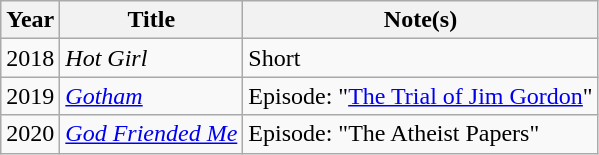<table class="wikitable sortable">
<tr>
<th>Year</th>
<th>Title</th>
<th>Note(s)</th>
</tr>
<tr>
<td>2018</td>
<td><em>Hot Girl</em></td>
<td>Short</td>
</tr>
<tr>
<td>2019</td>
<td><em><a href='#'>Gotham</a></em></td>
<td>Episode: "<a href='#'>The Trial of Jim Gordon</a>"</td>
</tr>
<tr>
<td>2020</td>
<td><em><a href='#'>God Friended Me</a></em></td>
<td>Episode: "The Atheist Papers"</td>
</tr>
</table>
